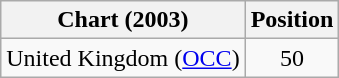<table class="wikitable sortable">
<tr>
<th align="left">Chart (2003)</th>
<th style="text-align:center;">Position</th>
</tr>
<tr>
<td>United Kingdom (<a href='#'>OCC</a>)</td>
<td style="text-align:center;">50</td>
</tr>
</table>
